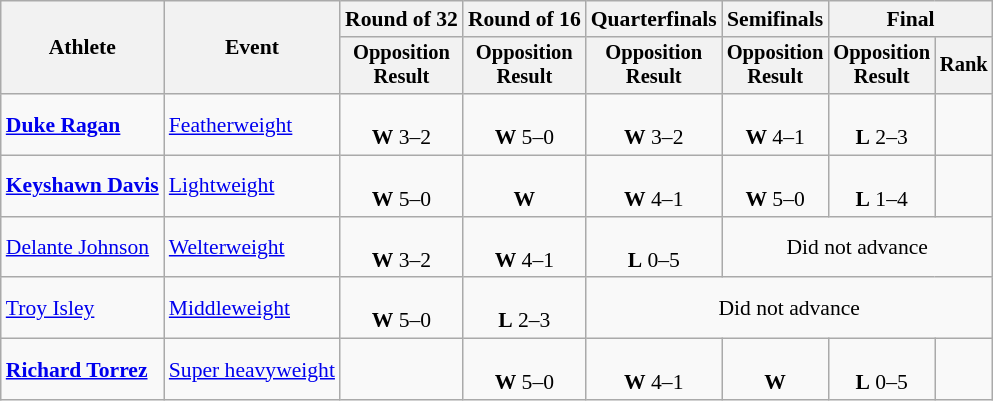<table class=wikitable style=font-size:90%;text-align:center>
<tr>
<th rowspan=2>Athlete</th>
<th rowspan=2>Event</th>
<th>Round of 32</th>
<th>Round of 16</th>
<th>Quarterfinals</th>
<th>Semifinals</th>
<th colspan=2>Final</th>
</tr>
<tr style=font-size:95%>
<th>Opposition<br>Result</th>
<th>Opposition<br>Result</th>
<th>Opposition<br>Result</th>
<th>Opposition<br>Result</th>
<th>Opposition<br>Result</th>
<th>Rank</th>
</tr>
<tr>
<td align=left><strong><a href='#'>Duke Ragan</a></strong></td>
<td align=left><a href='#'>Featherweight</a></td>
<td><br><strong>W</strong> 3–2</td>
<td><br><strong>W</strong> 5–0</td>
<td><br><strong>W</strong> 3–2</td>
<td><br><strong>W</strong> 4–1</td>
<td><br><strong>L</strong> 2–3</td>
<td></td>
</tr>
<tr>
<td align=left><strong><a href='#'>Keyshawn Davis</a></strong></td>
<td align=left><a href='#'>Lightweight</a></td>
<td><br><strong>W</strong> 5–0</td>
<td><br><strong>W</strong> </td>
<td><br><strong>W</strong> 4–1</td>
<td><br><strong>W</strong> 5–0</td>
<td><br><strong>L</strong> 1–4</td>
<td></td>
</tr>
<tr>
<td align=left><a href='#'>Delante Johnson</a></td>
<td align=left><a href='#'>Welterweight</a></td>
<td><br><strong>W</strong> 3–2</td>
<td><br><strong>W</strong> 4–1</td>
<td><br><strong>L</strong> 0–5</td>
<td colspan=3>Did not advance</td>
</tr>
<tr>
<td align=left><a href='#'>Troy Isley</a></td>
<td align=left><a href='#'>Middleweight</a></td>
<td><br><strong>W</strong> 5–0</td>
<td><br><strong>L</strong> 2–3</td>
<td colspan=4>Did not advance</td>
</tr>
<tr>
<td align=left><strong><a href='#'>Richard Torrez</a></strong></td>
<td align=left><a href='#'>Super heavyweight</a></td>
<td></td>
<td><br><strong>W</strong> 5–0</td>
<td><br><strong>W</strong> 4–1</td>
<td><br><strong>W</strong> </td>
<td><br><strong>L</strong> 0–5</td>
<td></td>
</tr>
</table>
